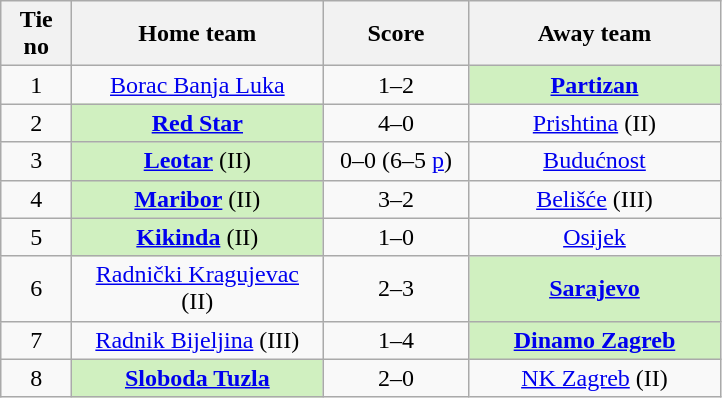<table class="wikitable" style="text-align: center">
<tr>
<th width=40>Tie no</th>
<th width=160>Home team</th>
<th width=90>Score</th>
<th width=160>Away team</th>
</tr>
<tr>
<td>1</td>
<td><a href='#'>Borac Banja Luka</a></td>
<td>1–2</td>
<td style="background-color:#D0F0C0"><strong><a href='#'>Partizan</a></strong></td>
</tr>
<tr>
<td>2</td>
<td style="background-color:#D0F0C0"><strong><a href='#'>Red Star</a></strong></td>
<td>4–0</td>
<td><a href='#'>Prishtina</a> (II)</td>
</tr>
<tr>
<td>3</td>
<td style="background-color:#D0F0C0"><strong><a href='#'>Leotar</a></strong> (II)</td>
<td>0–0 (6–5 <a href='#'>p</a>)</td>
<td><a href='#'>Budućnost</a></td>
</tr>
<tr>
<td>4</td>
<td style="background-color:#D0F0C0"><strong><a href='#'>Maribor</a></strong> (II)</td>
<td>3–2</td>
<td><a href='#'>Belišće</a> (III)</td>
</tr>
<tr>
<td>5</td>
<td style="background-color:#D0F0C0"><strong><a href='#'>Kikinda</a></strong> (II)</td>
<td>1–0</td>
<td><a href='#'>Osijek</a></td>
</tr>
<tr>
<td>6</td>
<td><a href='#'>Radnički Kragujevac</a> (II)</td>
<td>2–3</td>
<td style="background-color:#D0F0C0"><strong><a href='#'>Sarajevo</a></strong></td>
</tr>
<tr>
<td>7</td>
<td><a href='#'>Radnik Bijeljina</a> (III)</td>
<td>1–4</td>
<td style="background-color:#D0F0C0"><strong><a href='#'>Dinamo Zagreb</a></strong></td>
</tr>
<tr>
<td>8</td>
<td style="background-color:#D0F0C0"><strong><a href='#'>Sloboda Tuzla</a></strong></td>
<td>2–0</td>
<td><a href='#'>NK Zagreb</a> (II)</td>
</tr>
</table>
